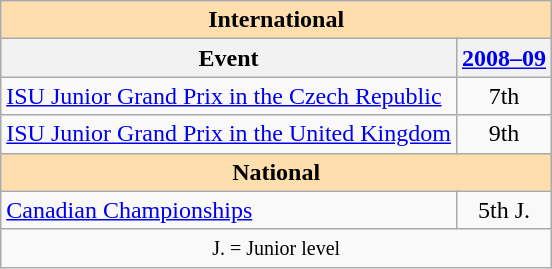<table class="wikitable" style="text-align:center">
<tr>
<th style="background-color: #ffdead; " colspan=2 align=center><strong>International</strong></th>
</tr>
<tr>
<th>Event</th>
<th><a href='#'>2008–09</a></th>
</tr>
<tr>
<td align=left><a href='#'>ISU Junior Grand Prix in the Czech Republic</a></td>
<td>7th</td>
</tr>
<tr>
<td align=left><a href='#'>ISU Junior Grand Prix in the United Kingdom</a></td>
<td>9th</td>
</tr>
<tr>
<th style="background-color: #ffdead; " colspan=2 align=center><strong>National</strong></th>
</tr>
<tr>
<td align=left><a href='#'>Canadian Championships</a></td>
<td>5th J.</td>
</tr>
<tr>
<td colspan=2 align=center><small> J. = Junior level </small></td>
</tr>
</table>
